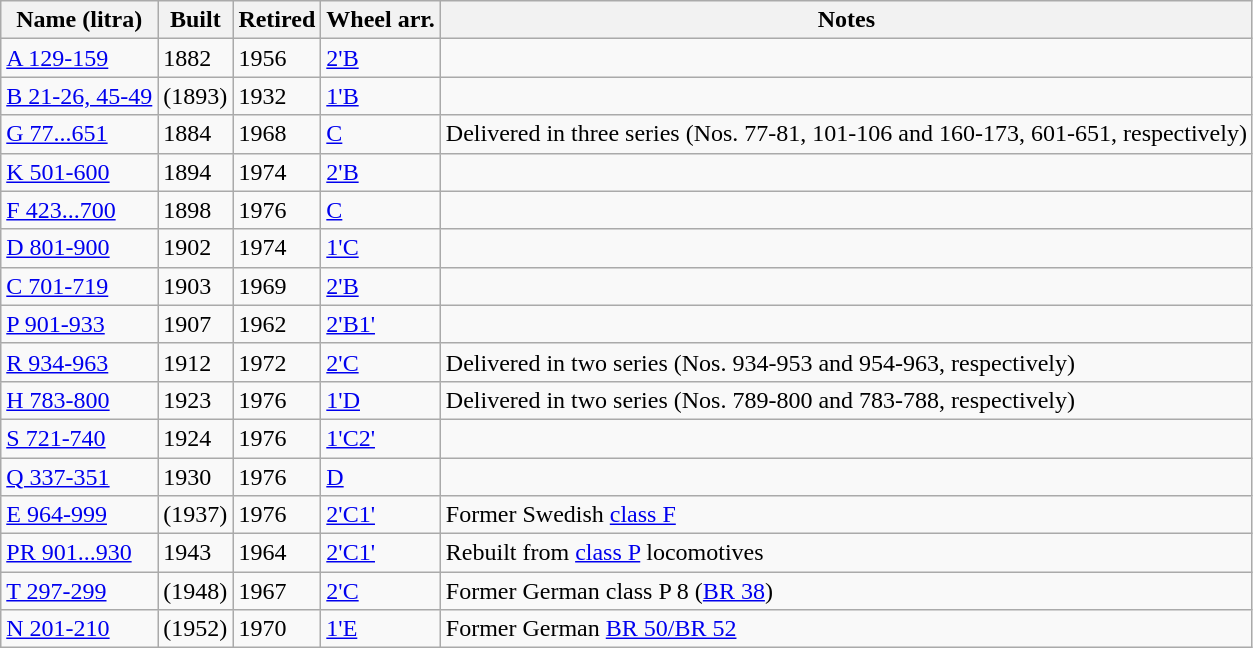<table class="wikitable">
<tr>
<th>Name (litra)</th>
<th>Built</th>
<th>Retired</th>
<th>Wheel arr.</th>
<th>Notes</th>
</tr>
<tr>
<td><a href='#'>A 129-159</a></td>
<td>1882</td>
<td>1956</td>
<td><a href='#'>2'B</a></td>
<td></td>
</tr>
<tr>
<td><a href='#'>B 21-26, 45-49</a></td>
<td>(1893)</td>
<td>1932</td>
<td><a href='#'>1'B</a></td>
<td></td>
</tr>
<tr>
<td><a href='#'>G 77...651</a></td>
<td>1884</td>
<td>1968</td>
<td><a href='#'>C</a></td>
<td>Delivered in three series (Nos. 77-81, 101-106 and 160-173, 601-651, respectively)</td>
</tr>
<tr>
<td><a href='#'>K 501-600</a></td>
<td>1894</td>
<td>1974</td>
<td><a href='#'>2'B</a></td>
<td></td>
</tr>
<tr>
<td><a href='#'>F 423...700</a></td>
<td>1898</td>
<td>1976</td>
<td><a href='#'>C</a></td>
<td></td>
</tr>
<tr>
<td><a href='#'>D 801-900</a></td>
<td>1902</td>
<td>1974</td>
<td><a href='#'>1'C</a></td>
<td></td>
</tr>
<tr>
<td><a href='#'>C 701-719</a></td>
<td>1903</td>
<td>1969</td>
<td><a href='#'>2'B</a></td>
<td></td>
</tr>
<tr>
<td><a href='#'>P 901-933</a></td>
<td>1907</td>
<td>1962</td>
<td><a href='#'>2'B1'</a></td>
<td></td>
</tr>
<tr>
<td><a href='#'>R 934-963</a></td>
<td>1912</td>
<td>1972</td>
<td><a href='#'>2'C</a></td>
<td>Delivered in two series (Nos. 934-953 and 954-963, respectively)</td>
</tr>
<tr>
<td><a href='#'>H 783-800</a></td>
<td>1923</td>
<td>1976</td>
<td><a href='#'>1'D</a></td>
<td>Delivered in two series (Nos. 789-800 and 783-788, respectively)</td>
</tr>
<tr>
<td><a href='#'>S 721-740</a></td>
<td>1924</td>
<td>1976</td>
<td><a href='#'>1'C2'</a></td>
<td></td>
</tr>
<tr>
<td><a href='#'>Q 337-351</a></td>
<td>1930</td>
<td>1976</td>
<td><a href='#'>D</a></td>
<td></td>
</tr>
<tr>
<td><a href='#'>E 964-999</a></td>
<td>(1937)</td>
<td>1976</td>
<td><a href='#'>2'C1'</a></td>
<td>Former Swedish <a href='#'>class F</a></td>
</tr>
<tr>
<td><a href='#'>PR 901...930</a></td>
<td>1943</td>
<td>1964</td>
<td><a href='#'>2'C1'</a></td>
<td>Rebuilt from <a href='#'>class P</a> locomotives</td>
</tr>
<tr>
<td><a href='#'>T 297-299</a></td>
<td>(1948)</td>
<td>1967</td>
<td><a href='#'>2'C</a></td>
<td>Former German class P 8 (<a href='#'>BR 38</a>)</td>
</tr>
<tr>
<td><a href='#'>N 201-210</a></td>
<td>(1952)</td>
<td>1970</td>
<td><a href='#'>1'E</a></td>
<td>Former German <a href='#'>BR 50/BR 52</a></td>
</tr>
</table>
